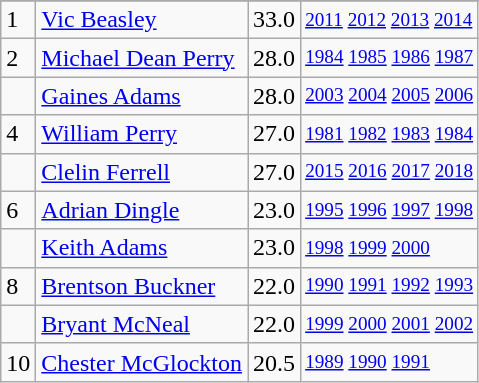<table class="wikitable">
<tr>
</tr>
<tr>
<td>1</td>
<td><a href='#'>Vic Beasley</a></td>
<td>33.0</td>
<td style="font-size:80%;"><a href='#'>2011</a> <a href='#'>2012</a> <a href='#'>2013</a> <a href='#'>2014</a></td>
</tr>
<tr>
<td>2</td>
<td><a href='#'>Michael Dean Perry</a></td>
<td>28.0</td>
<td style="font-size:80%;"><a href='#'>1984</a> <a href='#'>1985</a> <a href='#'>1986</a> <a href='#'>1987</a></td>
</tr>
<tr>
<td></td>
<td><a href='#'>Gaines Adams</a></td>
<td>28.0</td>
<td style="font-size:80%;"><a href='#'>2003</a> <a href='#'>2004</a> <a href='#'>2005</a> <a href='#'>2006</a></td>
</tr>
<tr>
<td>4</td>
<td><a href='#'>William Perry</a></td>
<td>27.0</td>
<td style="font-size:80%;"><a href='#'>1981</a> <a href='#'>1982</a> <a href='#'>1983</a> <a href='#'>1984</a></td>
</tr>
<tr>
<td></td>
<td><a href='#'>Clelin Ferrell</a></td>
<td>27.0</td>
<td style="font-size:80%;"><a href='#'>2015</a> <a href='#'>2016</a> <a href='#'>2017</a> <a href='#'>2018</a></td>
</tr>
<tr>
<td>6</td>
<td><a href='#'>Adrian Dingle</a></td>
<td>23.0</td>
<td style="font-size:80%;"><a href='#'>1995</a> <a href='#'>1996</a> <a href='#'>1997</a> <a href='#'>1998</a></td>
</tr>
<tr>
<td></td>
<td><a href='#'>Keith Adams</a></td>
<td>23.0</td>
<td style="font-size:80%;"><a href='#'>1998</a> <a href='#'>1999</a> <a href='#'>2000</a></td>
</tr>
<tr>
<td>8</td>
<td><a href='#'>Brentson Buckner</a></td>
<td>22.0</td>
<td style="font-size:80%;"><a href='#'>1990</a> <a href='#'>1991</a> <a href='#'>1992</a> <a href='#'>1993</a></td>
</tr>
<tr>
<td></td>
<td><a href='#'>Bryant McNeal</a></td>
<td>22.0</td>
<td style="font-size:80%;"><a href='#'>1999</a> <a href='#'>2000</a> <a href='#'>2001</a> <a href='#'>2002</a></td>
</tr>
<tr>
<td>10</td>
<td><a href='#'>Chester McGlockton</a></td>
<td>20.5</td>
<td style="font-size:80%;"><a href='#'>1989</a> <a href='#'>1990</a> <a href='#'>1991</a></td>
</tr>
</table>
